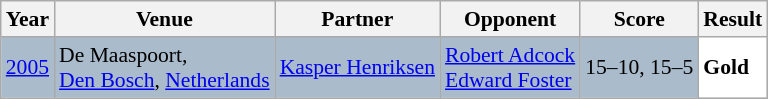<table class="sortable wikitable" style="font-size: 90%;">
<tr>
<th>Year</th>
<th>Venue</th>
<th>Partner</th>
<th>Opponent</th>
<th>Score</th>
<th>Result</th>
</tr>
<tr style="background:#AABBCC">
<td align="center"><a href='#'>2005</a></td>
<td align="left">De Maaspoort,<br><a href='#'>Den Bosch</a>, <a href='#'>Netherlands</a></td>
<td align="left"> <a href='#'>Kasper Henriksen</a></td>
<td align="left"> <a href='#'>Robert Adcock</a><br> <a href='#'>Edward Foster</a></td>
<td align="left">15–10, 15–5</td>
<td style="text-align:left; background:white"> <strong>Gold</strong></td>
</tr>
</table>
